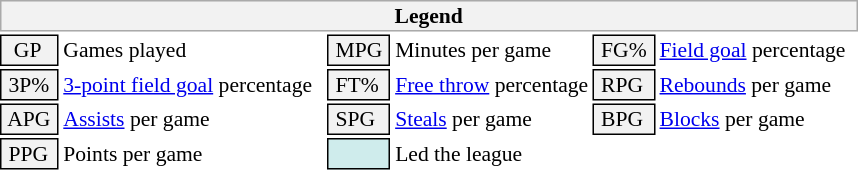<table class="toccolours" style="font-size: 90%; white-space: nowrap;">
<tr>
<th colspan="6" style="background-color: #F2F2F2; border: 1px solid #AAAAAA;">Legend</th>
</tr>
<tr>
<td style="background-color: #F2F2F2; border: 1px solid black;">  GP</td>
<td>Games played</td>
<td style="background-color: #F2F2F2; border: 1px solid black"> MPG </td>
<td>Minutes per game</td>
<td style="background-color: #F2F2F2; border: 1px solid black;"> FG% </td>
<td style="padding-right: 8px"><a href='#'>Field goal</a> percentage</td>
</tr>
<tr>
<td style="background-color: #F2F2F2; border: 1px solid black"> 3P% </td>
<td style="padding-right: 8px"><a href='#'>3-point field goal</a> percentage</td>
<td style="background-color: #F2F2F2; border: 1px solid black"> FT% </td>
<td><a href='#'>Free throw</a> percentage</td>
<td style="background-color: #F2F2F2; border: 1px solid black;"> RPG </td>
<td><a href='#'>Rebounds</a> per game</td>
</tr>
<tr>
<td style="background-color: #F2F2F2; border: 1px solid black"> APG </td>
<td><a href='#'>Assists</a> per game</td>
<td style="background-color: #F2F2F2; border: 1px solid black"> SPG </td>
<td><a href='#'>Steals</a> per game</td>
<td style="background-color: #F2F2F2; border: 1px solid black;"> BPG </td>
<td><a href='#'>Blocks</a> per game</td>
</tr>
<tr>
<td style="background-color: #F2F2F2; border: 1px solid black"> PPG </td>
<td>Points per game</td>
<td style="background-color: #CFECEC; border: 1px solid black"> <strong> </strong> </td>
<td>Led the league</td>
</tr>
</table>
